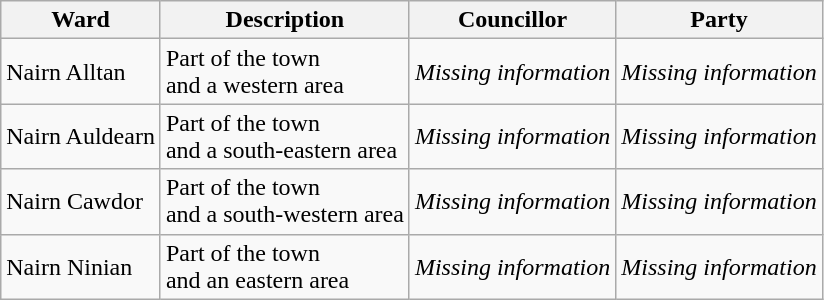<table class="wikitable">
<tr>
<th>Ward</th>
<th>Description</th>
<th>Councillor</th>
<th>Party</th>
</tr>
<tr>
<td>Nairn Alltan</td>
<td>Part of the town <br> and a western area</td>
<td><em>Missing information</em></td>
<td><em>Missing information</em></td>
</tr>
<tr>
<td>Nairn Auldearn</td>
<td>Part of the town <br> and a south-eastern area</td>
<td><em>Missing information</em></td>
<td><em>Missing information</em></td>
</tr>
<tr>
<td>Nairn Cawdor</td>
<td>Part of the town <br> and a south-western area</td>
<td><em>Missing information</em></td>
<td><em>Missing information</em></td>
</tr>
<tr>
<td>Nairn Ninian</td>
<td>Part of the town <br> and an eastern area</td>
<td><em>Missing information</em></td>
<td><em>Missing information</em></td>
</tr>
</table>
